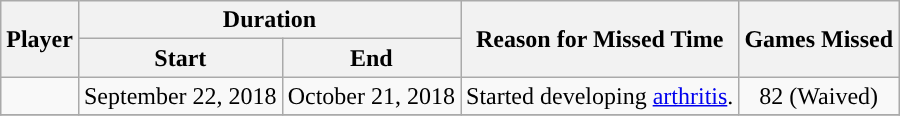<table class="wikitable sortable collapsible" style="text-align:center;">
<tr>
<th rowspan="2">Player</th>
<th colspan="2">Duration</th>
<th rowspan="2">Reason for Missed Time</th>
<th rowspan="2">Games Missed</th>
</tr>
<tr>
<th>Start</th>
<th>End</th>
</tr>
<tr>
<td></td>
<td>September 22, 2018</td>
<td>October 21, 2018</td>
<td>Started developing <a href='#'>arthritis</a>.</td>
<td>82 (Waived)</td>
</tr>
<tr>
</tr>
</table>
